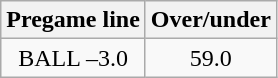<table class="wikitable">
<tr align="center">
<th style=>Pregame line</th>
<th style=>Over/under</th>
</tr>
<tr align="center">
<td>BALL –3.0</td>
<td>59.0</td>
</tr>
</table>
